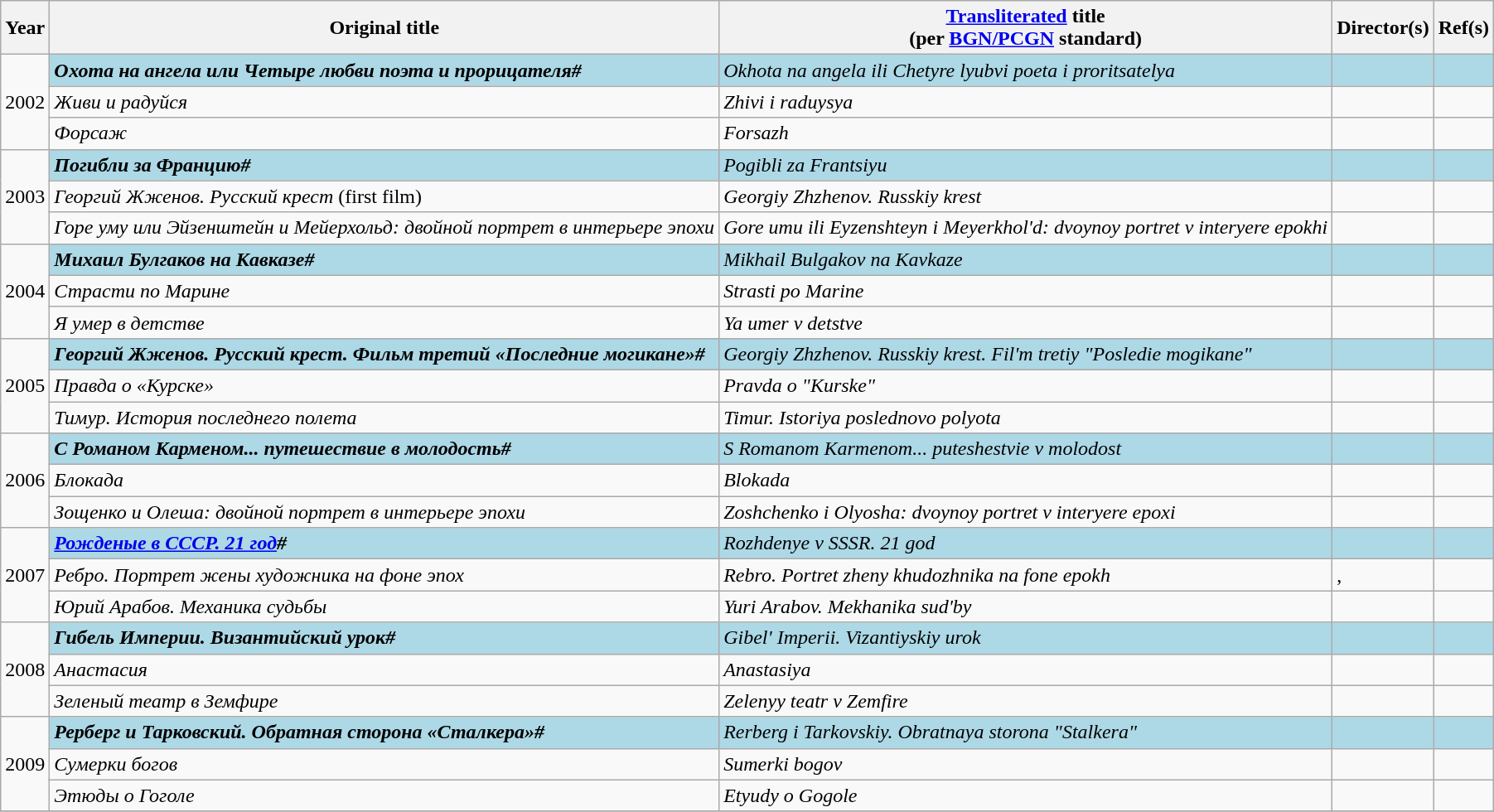<table class="wikitable sortable">
<tr>
<th scope="col">Year</th>
<th scope="col">Original title</th>
<th scope="col"><a href='#'>Transliterated</a> title<br>(per <a href='#'>BGN/PCGN</a> standard)</th>
<th scope="col">Director(s)</th>
<th scope="col" class="unsortable">Ref(s)</th>
</tr>
<tr>
<td rowspan="3">2002</td>
<td style="background-color:lightblue"><strong><em>Охота на ангела или Четыре любви поэта и прорицателя#</em></strong></td>
<td style="background-color:lightblue"><em>Okhota na angela ili Chetyre lyubvi poeta i proritsatelya</em></td>
<td style="background-color:lightblue"></td>
<td style="background-color:lightblue"></td>
</tr>
<tr>
<td><em>Живи и радуйся</em></td>
<td><em>Zhivi i raduysya</em></td>
<td></td>
<td></td>
</tr>
<tr>
<td><em>Форсаж</em></td>
<td><em>Forsazh</em></td>
<td></td>
<td></td>
</tr>
<tr>
<td rowspan="3">2003</td>
<td style="background-color:lightblue"><strong><em>Погибли за Францию#</em></strong></td>
<td style="background-color:lightblue"><em>Pogibli za Frantsiyu</em></td>
<td style="background-color:lightblue"></td>
<td style="background-color:lightblue"></td>
</tr>
<tr>
<td><em>Георгий Жженов. Русский крест</em> (first film)</td>
<td><em>Georgiy Zhzhenov. Russkiy krest</em></td>
<td></td>
<td></td>
</tr>
<tr>
<td><em>Горе уму или Эйзенштейн и Мейерхольд: двойной портрет в интерьере эпохи</em></td>
<td><em>Gore umu ili Eyzenshteyn i Meyerkhol'd: dvoynoy portret v interyere epokhi</em></td>
<td></td>
<td></td>
</tr>
<tr>
<td rowspan="3">2004</td>
<td style="background-color:lightblue"><strong><em>Михаил Булгаков на Кавказе#</em></strong></td>
<td style="background-color:lightblue"><em>Mikhail Bulgakov na Kavkaze</em></td>
<td style="background-color:lightblue"></td>
<td style="background-color:lightblue"></td>
</tr>
<tr>
<td><em>Страсти по Марине</em></td>
<td><em>Strasti po Marine</em></td>
<td></td>
<td></td>
</tr>
<tr>
<td><em>Я умер в детстве</em></td>
<td><em>Ya umer v detstve</em></td>
<td></td>
<td></td>
</tr>
<tr>
<td rowspan="3">2005</td>
<td style="background-color:lightblue"><strong><em>Георгий Жженов. Русский крест. Фильм третий «Последние могикане»#</em></strong></td>
<td style="background-color:lightblue"><em>Georgiy Zhzhenov. Russkiy krest. Fil'm tretiy "Posledie mogikane"</em></td>
<td style="background-color:lightblue"></td>
<td style="background-color:lightblue"></td>
</tr>
<tr>
<td><em>Правда о «Курске»</em></td>
<td><em>Pravda o "Kurske"</em></td>
<td></td>
<td></td>
</tr>
<tr>
<td><em>Тимур. История последнего полета</em></td>
<td><em>Timur. Istoriya poslednovo polyota</em></td>
<td></td>
<td></td>
</tr>
<tr>
<td rowspan="3">2006</td>
<td style="background-color:lightblue"><strong><em>С Романом Карменом... путешествие в молодость#</em></strong></td>
<td style="background-color:lightblue"><em>S Romanom Karmenom... puteshestvie v molodost</em></td>
<td style="background-color:lightblue"></td>
<td style="background-color:lightblue"></td>
</tr>
<tr>
<td><em>Блокада</em></td>
<td><em>Blokada</em></td>
<td></td>
<td></td>
</tr>
<tr>
<td><em>Зощенко и Олеша: двойной портрет в интерьере эпохи </em></td>
<td><em>Zoshchenko i Olyosha: dvoynoy portret v interyere epoxi</em></td>
<td></td>
<td></td>
</tr>
<tr>
<td rowspan="3">2007</td>
<td style="background-color:lightblue"><strong><em><a href='#'>Рожденые в СССР. 21 год</a>#</em></strong></td>
<td style="background-color:lightblue"><em>Rozhdenye v SSSR. 21 god</em></td>
<td style="background-color:lightblue"></td>
<td style="background-color:lightblue"></td>
</tr>
<tr>
<td><em>Ребро. Портрет жены художника на фоне эпох</em></td>
<td><em>Rebro. Portret zheny khudozhnika na fone epokh</em></td>
<td>, </td>
<td></td>
</tr>
<tr>
<td><em>Юрий Арабов. Механика судьбы</em></td>
<td><em>Yuri Arabov. Mekhanika sud'by</em></td>
<td></td>
<td></td>
</tr>
<tr>
<td rowspan="3">2008</td>
<td style="background-color:lightblue"><strong><em>Гибель Империи. Византийский урок#</em></strong></td>
<td style="background-color:lightblue"><em>Gibel' Imperii. Vizantiyskiy urok</em></td>
<td style="background-color:lightblue"></td>
<td style="background-color:lightblue"></td>
</tr>
<tr>
<td><em>Анастасия</em></td>
<td><em>Anastasiya</em></td>
<td></td>
<td></td>
</tr>
<tr>
<td><em>Зеленый театр в Земфире</em></td>
<td><em>Zelenyy teatr v Zemfire</em></td>
<td></td>
<td></td>
</tr>
<tr>
<td rowspan="3">2009</td>
<td style="background-color:lightblue"><strong><em>Рерберг и Тарковский. Обратная сторона «Сталкера»#</em></strong></td>
<td style="background-color:lightblue"><em>Rerberg i Tarkovskiy. Obratnaya storona "Stalkera"</em></td>
<td style="background-color:lightblue"></td>
<td style="background-color:lightblue"></td>
</tr>
<tr>
<td><em>Сумерки богов</em></td>
<td><em>Sumerki bogov</em></td>
<td></td>
<td></td>
</tr>
<tr>
<td><em>Этюды о Гоголе</em></td>
<td><em>Etyudy o Gogole</em></td>
<td></td>
<td></td>
</tr>
<tr>
</tr>
</table>
